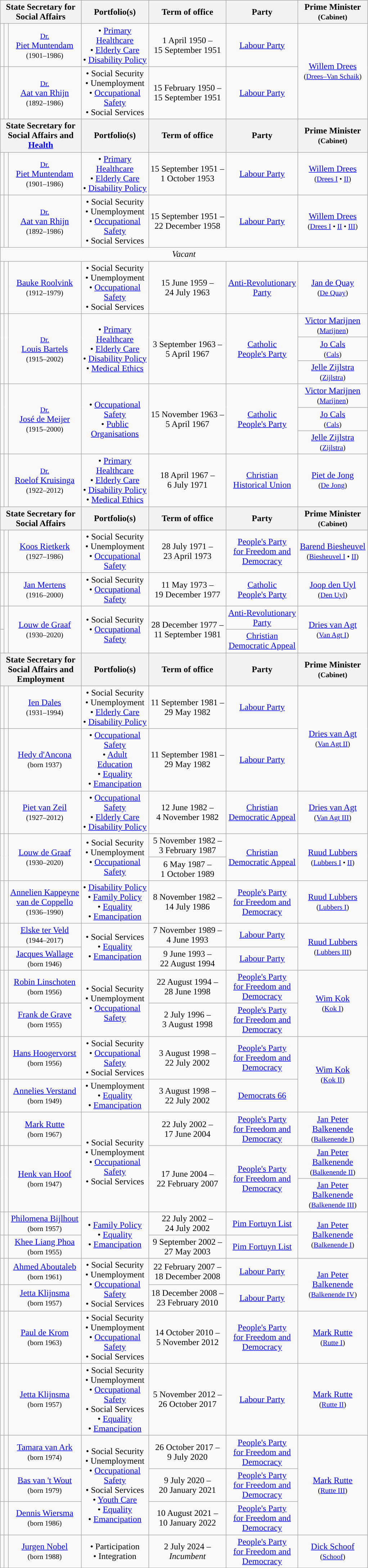<table class="wikitable" style="text-align:center">
<tr>
<th colspan=3>State Secretary for <br> Social Affairs</th>
<th>Portfolio(s)</th>
<th>Term of office</th>
<th>Party</th>
<th>Prime Minister <br> <small>(Cabinet)</small></th>
</tr>
<tr>
<td style="background:"></td>
<td></td>
<td><small><a href='#'>Dr.</a></small> <br> <a href='#'>Piet Muntendam</a> <br> <small>(1901–1986)</small></td>
<td>• <a href='#'>Primary <br> Healthcare</a> <br> • <a href='#'>Elderly Care</a> <br> • <a href='#'>Disability Policy</a></td>
<td>1 April 1950 – <br> 15 September 1951</td>
<td><a href='#'>Labour Party</a></td>
<td rowspan=2><a href='#'>Willem Drees</a> <br> <small>(<a href='#'>Drees–Van Schaik</a>)</small> <br></td>
</tr>
<tr>
<td style="background:"></td>
<td></td>
<td><small><a href='#'>Dr.</a></small> <br> <a href='#'>Aat van Rhijn</a> <br> <small>(1892–1986)</small></td>
<td>• Social Security <br> • Unemployment <br> • <a href='#'>Occupational <br> Safety</a> <br> • Social Services</td>
<td>15 February 1950 – <br> 15 September 1951</td>
<td><a href='#'>Labour Party</a></td>
</tr>
<tr>
<th colspan=3>State Secretary for <br> Social Affairs and <br> <a href='#'>Health</a></th>
<th>Portfolio(s)</th>
<th>Term of office</th>
<th>Party</th>
<th>Prime Minister <br> <small>(Cabinet)</small></th>
</tr>
<tr>
<td style="background:"></td>
<td></td>
<td><small><a href='#'>Dr.</a></small> <br> <a href='#'>Piet Muntendam</a> <br> <small>(1901–1986)</small></td>
<td>• <a href='#'>Primary <br> Healthcare</a> <br> • <a href='#'>Elderly Care</a> <br> • <a href='#'>Disability Policy</a></td>
<td>15 September 1951 – <br> 1 October 1953 <br> </td>
<td><a href='#'>Labour Party</a></td>
<td><a href='#'>Willem Drees</a> <br> <small>(<a href='#'>Drees I</a> • <a href='#'>II</a>) <br></small></td>
</tr>
<tr>
<td style="background:"></td>
<td></td>
<td><small><a href='#'>Dr.</a></small> <br> <a href='#'>Aat van Rhijn</a> <br> <small>(1892–1986)</small></td>
<td>• Social Security <br> • Unemployment <br> • <a href='#'>Occupational <br> Safety</a> <br> • Social Services</td>
<td>15 September 1951 – <br> 22 December 1958</td>
<td><a href='#'>Labour Party</a></td>
<td><a href='#'>Willem Drees</a> <br> <small>(<a href='#'>Drees I</a> • <a href='#'>II</a> • <a href='#'>III</a>)</small> <br></td>
</tr>
<tr>
<td colspan=7><em>Vacant</em></td>
</tr>
<tr>
<td style="background:"></td>
<td></td>
<td><a href='#'>Bauke Roolvink</a> <br> <small>(1912–1979)</small></td>
<td>• Social Security <br> • Unemployment <br> • <a href='#'>Occupational <br> Safety</a> <br> • Social Services</td>
<td>15 June 1959 – <br> 24 July 1963</td>
<td><a href='#'>Anti-Revolutionary <br> Party</a></td>
<td><a href='#'>Jan de Quay</a> <br> <small>(<a href='#'>De Quay</a>)</small> <br></td>
</tr>
<tr>
<td rowspan=3 style="background:"></td>
<td rowspan=3></td>
<td rowspan=3><small><a href='#'>Dr.</a></small> <br> <a href='#'>Louis Bartels</a> <br> <small>(1915–2002)</small></td>
<td rowspan=3>• <a href='#'>Primary <br> Healthcare</a> <br> • <a href='#'>Elderly Care</a> <br> • <a href='#'>Disability Policy</a> <br> • <a href='#'>Medical Ethics</a></td>
<td rowspan=3>3 September 1963 – <br> 5 April 1967</td>
<td rowspan=3><a href='#'>Catholic <br> People's Party</a></td>
<td><a href='#'>Victor Marijnen</a> <br> <small>(<a href='#'>Marijnen</a>)</small> <br></td>
</tr>
<tr>
<td><a href='#'>Jo Cals</a> <br> <small>(<a href='#'>Cals</a>)</small> <br></td>
</tr>
<tr>
<td><a href='#'>Jelle Zijlstra</a> <br> <small>(<a href='#'>Zijlstra</a>)</small> <br></td>
</tr>
<tr>
<td rowspan=3 style="background:"></td>
<td rowspan=3></td>
<td rowspan=3><small><a href='#'>Dr.</a></small> <br> <a href='#'>José de Meijer</a> <br> <small>(1915–2000)</small></td>
<td rowspan=3>• <a href='#'>Occupational <br> Safety</a> <br> • <a href='#'>Public <br> Organisations</a></td>
<td rowspan=3>15 November 1963 – <br> 5 April 1967</td>
<td rowspan=3><a href='#'>Catholic <br> People's Party</a></td>
<td><a href='#'>Victor Marijnen</a> <br> <small>(<a href='#'>Marijnen</a>)</small> <br></td>
</tr>
<tr>
<td><a href='#'>Jo Cals</a> <br> <small>(<a href='#'>Cals</a>)</small> <br></td>
</tr>
<tr>
<td><a href='#'>Jelle Zijlstra</a> <br> <small>(<a href='#'>Zijlstra</a>)</small> <br></td>
</tr>
<tr>
<td style="background:"></td>
<td></td>
<td><small><a href='#'>Dr.</a></small> <br> <a href='#'>Roelof Kruisinga</a> <br> <small>(1922–2012)</small></td>
<td>• <a href='#'>Primary <br> Healthcare</a> <br> • <a href='#'>Elderly Care</a> <br> • <a href='#'>Disability Policy</a> <br> • <a href='#'>Medical Ethics</a></td>
<td>18 April 1967 – <br> 6 July 1971</td>
<td><a href='#'>Christian <br> Historical Union</a></td>
<td><a href='#'>Piet de Jong</a> <br> <small>(<a href='#'>De Jong</a>)</small> <br></td>
</tr>
<tr>
<th colspan=3>State Secretary for <br> Social Affairs</th>
<th>Portfolio(s)</th>
<th>Term of office</th>
<th>Party</th>
<th>Prime Minister <br> <small>(Cabinet)</small></th>
</tr>
<tr>
<td style="background:"></td>
<td></td>
<td><a href='#'>Koos Rietkerk</a> <br> <small>(1927–1986)</small></td>
<td>• Social Security <br> • Unemployment <br> • <a href='#'>Occupational <br> Safety</a></td>
<td>28 July 1971 – <br> 23 April 1973 <br> </td>
<td><a href='#'>People's Party <br> for Freedom and <br> Democracy</a></td>
<td><a href='#'>Barend Biesheuvel</a> <br> <small>(<a href='#'>Biesheuvel I</a> • <a href='#'>II</a>)</small> <br></td>
</tr>
<tr>
<td style="background:"></td>
<td></td>
<td><a href='#'>Jan Mertens</a> <br> <small>(1916–2000)</small></td>
<td>• Social Security <br> • <a href='#'>Occupational <br> Safety</a></td>
<td>11 May 1973 – <br> 19 December 1977</td>
<td><a href='#'>Catholic <br> People's Party</a></td>
<td><a href='#'>Joop den Uyl</a> <br> <small>(<a href='#'>Den Uyl</a>)</small> <br></td>
</tr>
<tr>
<td style="background:"></td>
<td rowspan=2></td>
<td rowspan=2><a href='#'>Louw de Graaf</a> <br> <small>(1930–2020)</small></td>
<td rowspan=2>• Social Security <br> • <a href='#'>Occupational <br> Safety</a></td>
<td rowspan=2>28 December 1977 – <br> 11 September 1981</td>
<td><a href='#'>Anti-Revolutionary <br> Party</a></td>
<td rowspan=2><a href='#'>Dries van Agt</a> <br> <small>(<a href='#'>Van Agt I</a>)</small> <br></td>
</tr>
<tr>
<td style="background:"></td>
<td><a href='#'>Christian <br> Democratic Appeal</a></td>
</tr>
<tr>
<th colspan=3>State Secretary for <br> Social Affairs and <br> Employment</th>
<th>Portfolio(s)</th>
<th>Term of office</th>
<th>Party</th>
<th>Prime Minister <br> <small>(Cabinet)</small></th>
</tr>
<tr>
<td style="background:"></td>
<td></td>
<td><a href='#'>Ien Dales</a> <br> <small>(1931–1994)</small></td>
<td>• Social Security <br> • Unemployment <br> • <a href='#'>Elderly Care</a> <br> • <a href='#'>Disability Policy</a></td>
<td>11 September 1981 – <br> 29 May 1982 <br> </td>
<td><a href='#'>Labour Party</a></td>
<td rowspan=2><a href='#'>Dries van Agt</a> <br> <small>(<a href='#'>Van Agt II</a>)</small> <br></td>
</tr>
<tr>
<td style="background:"></td>
<td></td>
<td><a href='#'>Hedy d'Ancona</a> <br> <small>(born 1937)</small></td>
<td>• <a href='#'>Occupational <br> Safety</a> <br> • <a href='#'>Adult <br> Education</a> <br> • <a href='#'>Equality</a> <br> • <a href='#'>Emancipation</a></td>
<td>11 September 1981 – <br> 29 May 1982 <br> </td>
<td><a href='#'>Labour Party</a></td>
</tr>
<tr>
<td style="background:"></td>
<td></td>
<td><a href='#'>Piet van Zeil</a> <br> <small>(1927–2012)</small></td>
<td>• <a href='#'>Occupational <br> Safety</a> <br> • <a href='#'>Elderly Care</a> <br> • <a href='#'>Disability Policy</a></td>
<td>12 June 1982 – <br> 4 November 1982 <br> </td>
<td><a href='#'>Christian <br> Democratic Appeal</a></td>
<td><a href='#'>Dries van Agt</a> <br> <small>(<a href='#'>Van Agt III</a>)</small> <br></td>
</tr>
<tr>
<td rowspan=2 style="background:"></td>
<td rowspan=2></td>
<td rowspan=2><a href='#'>Louw de Graaf</a> <br> <small>(1930–2020)</small></td>
<td rowspan=2>• Social Security <br> • Unemployment <br> • <a href='#'>Occupational <br> Safety</a></td>
<td>5 November 1982 – <br> 3 February 1987 <br> </td>
<td rowspan=2><a href='#'>Christian <br> Democratic Appeal</a></td>
<td rowspan=2><a href='#'>Ruud Lubbers</a> <br> <small>(<a href='#'>Lubbers I</a> • <a href='#'>II</a>)</small> <br></td>
</tr>
<tr>
<td>6 May 1987 – <br> 1 October 1989 <br> </td>
</tr>
<tr>
<td style="background:"></td>
<td></td>
<td><a href='#'>Annelien Kappeyne <br> van de Coppello</a> <br> <small>(1936–1990)</small></td>
<td>• <a href='#'>Disability Policy</a> <br> • <a href='#'>Family Policy</a> <br> • <a href='#'>Equality</a> <br> • <a href='#'>Emancipation</a></td>
<td>8 November 1982 – <br> 14 July 1986</td>
<td><a href='#'>People's Party <br> for Freedom and <br> Democracy</a></td>
<td><a href='#'>Ruud Lubbers</a> <br> <small>(<a href='#'>Lubbers I</a>)</small> <br></td>
</tr>
<tr>
<td style="background:"></td>
<td></td>
<td><a href='#'>Elske ter Veld</a> <br> <small>(1944–2017)</small></td>
<td rowspan=2>• Social Services <br> • <a href='#'>Equality</a> <br> • <a href='#'>Emancipation</a></td>
<td>7 November 1989 – <br> 4 June 1993 <br> </td>
<td><a href='#'>Labour Party</a></td>
<td rowspan=2><a href='#'>Ruud Lubbers</a> <br> <small>(<a href='#'>Lubbers III</a>)</small> <br></td>
</tr>
<tr>
<td style="background:"></td>
<td></td>
<td><a href='#'>Jacques Wallage</a> <br> <small>(born 1946)</small></td>
<td>9 June 1993 – <br> 22 August 1994</td>
<td><a href='#'>Labour Party</a></td>
</tr>
<tr>
<td style="background:"></td>
<td></td>
<td><a href='#'>Robin Linschoten</a> <br> <small>(born 1956)</small></td>
<td rowspan=2>• Social Security <br> • Unemployment <br> • <a href='#'>Occupational <br> Safety</a></td>
<td>22 August 1994 – <br> 28 June 1998 <br> </td>
<td><a href='#'>People's Party <br> for Freedom and <br> Democracy</a></td>
<td rowspan=2><a href='#'>Wim Kok</a> <br> <small>(<a href='#'>Kok I</a>)</small> <br></td>
</tr>
<tr>
<td style="background:"></td>
<td></td>
<td><a href='#'>Frank de Grave</a> <br> <small>(born 1955)</small></td>
<td>2 July 1996 – <br> 3 August 1998</td>
<td><a href='#'>People's Party <br> for Freedom and <br> Democracy</a></td>
</tr>
<tr>
<td style="background:"></td>
<td></td>
<td><a href='#'>Hans Hoogervorst</a> <br> <small>(born 1956)</small></td>
<td>• Social Security <br> • <a href='#'>Occupational <br> Safety</a> <br> • Social Services</td>
<td>3 August 1998 – <br> 22 July 2002</td>
<td><a href='#'>People's Party <br> for Freedom and <br> Democracy</a></td>
<td rowspan=2><a href='#'>Wim Kok</a> <br> <small>(<a href='#'>Kok II</a>)</small> <br></td>
</tr>
<tr>
<td style="background:"></td>
<td></td>
<td><a href='#'>Annelies Verstand</a> <br> <small>(born 1949)</small></td>
<td>• Unemployment <br> • <a href='#'>Equality</a> <br> • <a href='#'>Emancipation</a></td>
<td>3 August 1998 – <br> 22 July 2002</td>
<td><a href='#'>Democrats 66</a></td>
</tr>
<tr>
<td rowspan=2 style="background:"></td>
<td rowspan=2></td>
<td rowspan=2><a href='#'>Mark Rutte</a> <br> <small>(born 1967)</small></td>
<td rowspan=4>• Social Security <br> • Unemployment <br> • <a href='#'>Occupational <br> Safety</a> <br> • Social Services</td>
<td rowspan=2>22 July 2002 – <br> 17 June 2004 <br> </td>
<td rowspan=2><a href='#'>People's Party <br> for Freedom and <br> Democracy</a></td>
<td><a href='#'>Jan Peter <br> Balkenende</a> <br> <small>(<a href='#'>Balkenende I</a>)</small> <br></td>
</tr>
<tr>
<td rowspan=2><a href='#'>Jan Peter <br> Balkenende</a> <br> <small>(<a href='#'>Balkenende II</a>)</small> <br></td>
</tr>
<tr>
<td rowspan=2 style="background:"></td>
<td rowspan=2></td>
<td rowspan=2><a href='#'>Henk van Hoof</a> <br> <small>(born 1947)</small></td>
<td rowspan=2>17 June 2004 – <br> 22 February 2007</td>
<td rowspan=2><a href='#'>People's Party <br> for Freedom and <br> Democracy</a></td>
</tr>
<tr>
<td><a href='#'>Jan Peter <br> Balkenende</a> <br> <small>(<a href='#'>Balkenende III</a>)</small> <br></td>
</tr>
<tr>
<td style="background:"></td>
<td></td>
<td><a href='#'>Philomena Bijlhout</a> <br> <small>(born 1957)</small></td>
<td rowspan=2>• <a href='#'>Family Policy</a> <br> • <a href='#'>Equality</a> <br> • <a href='#'>Emancipation</a></td>
<td>22 July 2002 – <br> 24 July 2002 <br> </td>
<td><a href='#'>Pim Fortuyn List</a></td>
<td rowspan=2><a href='#'>Jan Peter <br> Balkenende</a> <br> <small>(<a href='#'>Balkenende I</a>)</small> <br></td>
</tr>
<tr>
<td style="background:"></td>
<td></td>
<td><a href='#'>Khee Liang Phoa</a> <br> <small>(born 1955)</small></td>
<td>9 September 2002 – <br> 27 May 2003</td>
<td><a href='#'>Pim Fortuyn List</a></td>
</tr>
<tr>
<td style="background:"></td>
<td></td>
<td><a href='#'>Ahmed Aboutaleb</a> <br> <small>(born 1961)</small></td>
<td rowspan=2>• Social Security <br> • Unemployment <br> • <a href='#'>Occupational <br> Safety</a> <br> • Social Services</td>
<td>22 February 2007 – <br> 18 December 2008 <br> </td>
<td><a href='#'>Labour Party</a></td>
<td rowspan=2><a href='#'>Jan Peter <br> Balkenende</a> <br> <small>(<a href='#'>Balkenende IV</a>)</small> <br></td>
</tr>
<tr>
<td style="background:"></td>
<td></td>
<td><a href='#'>Jetta Klijnsma</a> <br> <small>(born 1957)</small></td>
<td>18 December 2008 – <br> 23 February 2010 <br> </td>
<td><a href='#'>Labour Party</a></td>
</tr>
<tr>
<td style="background:"></td>
<td></td>
<td><a href='#'>Paul de Krom</a> <br> <small>(born 1963)</small></td>
<td>• Social Security <br> • Unemployment <br> • <a href='#'>Occupational <br> Safety</a> <br> • Social Services</td>
<td>14 October 2010 – <br> 5 November 2012</td>
<td><a href='#'>People's Party <br> for Freedom and <br> Democracy</a></td>
<td><a href='#'>Mark Rutte</a> <br> <small>(<a href='#'>Rutte I</a>)</small> <br></td>
</tr>
<tr>
<td style="background:"></td>
<td></td>
<td><a href='#'>Jetta Klijnsma</a> <br> <small>(born 1957)</small></td>
<td>• Social Security <br> • Unemployment <br> • <a href='#'>Occupational <br> Safety</a> <br> • Social Services <br> • <a href='#'>Equality</a> <br> • <a href='#'>Emancipation</a></td>
<td>5 November 2012 – <br> 26 October 2017</td>
<td><a href='#'>Labour Party</a></td>
<td><a href='#'>Mark Rutte</a> <br> <small>(<a href='#'>Rutte II</a>)</small> <br></td>
</tr>
<tr>
<td style="background:"></td>
<td></td>
<td><a href='#'>Tamara van Ark</a> <br> <small>(born 1974)</small></td>
<td rowspan=3>• Social Security <br> • Unemployment <br> • <a href='#'>Occupational <br> Safety</a> <br> • Social Services <br> • <a href='#'>Youth Care</a> <br> • <a href='#'>Equality</a> <br> • <a href='#'>Emancipation</a></td>
<td>26 October 2017 – <br> 9 July 2020 <br> </td>
<td><a href='#'>People's Party <br> for Freedom and <br> Democracy</a></td>
<td rowspan=3><a href='#'>Mark Rutte</a> <br> <small>(<a href='#'>Rutte III</a>)</small> <br></td>
</tr>
<tr>
<td style="background:"></td>
<td></td>
<td><a href='#'>Bas van 't Wout</a> <br> <small>(born 1979)</small></td>
<td>9 July 2020 – <br> 20 January 2021 <br> </td>
<td><a href='#'>People's Party <br> for Freedom and <br> Democracy</a></td>
</tr>
<tr>
<td style="background:"></td>
<td></td>
<td><a href='#'>Dennis Wiersma</a> <br> <small>(born 1986)</small></td>
<td>10 August 2021 – <br> 10 January 2022</td>
<td><a href='#'>People's Party <br> for Freedom and <br> Democracy</a></td>
</tr>
<tr>
<td style="background:"></td>
<td></td>
<td><a href='#'>Jurgen Nobel</a> <br> <small>(born 1988)</small></td>
<td>• Participation <br> • Integration</td>
<td>2 July 2024 – <br> <em>Incumbent</em></td>
<td><a href='#'>People's Party <br> for Freedom and <br> Democracy</a></td>
<td><a href='#'>Dick Schoof</a> <br> <small>(<a href='#'>Schoof</a>)</small> <br></td>
</tr>
</table>
